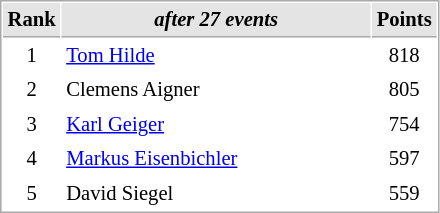<table cellspacing="1" cellpadding="3" style="border:1px solid #aaa; font-size:86%;">
<tr style="background:#e4e4e4;">
<th style="border-bottom:1px solid #aaa; width:10px;">Rank</th>
<th style="border-bottom:1px solid #aaa; width:200px;"><em>after 27 events</em></th>
<th style="border-bottom:1px solid #aaa; width:20px;">Points</th>
</tr>
<tr>
<td align=center>1</td>
<td> <a href='#'>Tom Hilde</a></td>
<td align=center>818</td>
</tr>
<tr>
<td align=center>2</td>
<td> Clemens Aigner</td>
<td align=center>805</td>
</tr>
<tr>
<td align=center>3</td>
<td> <a href='#'>Karl Geiger</a></td>
<td align=center>754</td>
</tr>
<tr>
<td align=center>4</td>
<td> <a href='#'>Markus Eisenbichler</a></td>
<td align=center>597</td>
</tr>
<tr>
<td align=center>5</td>
<td> David Siegel</td>
<td align=center>559</td>
</tr>
</table>
